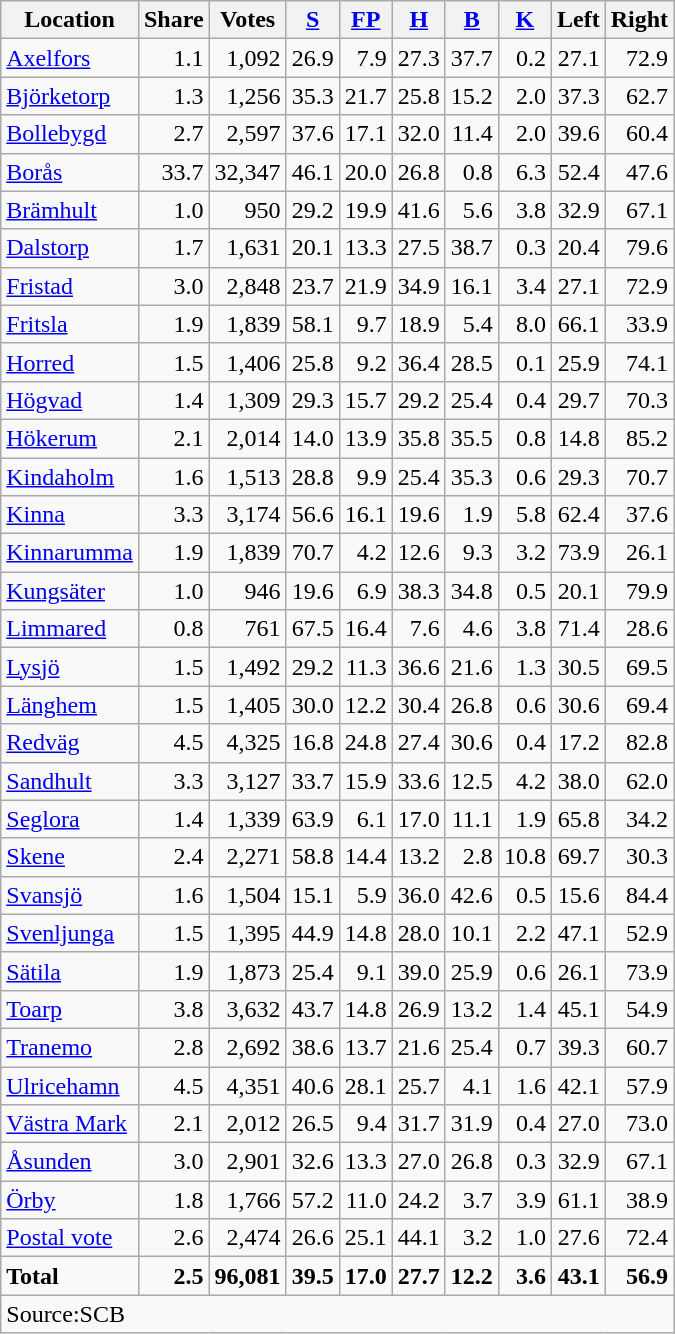<table class="wikitable sortable" style=text-align:right>
<tr>
<th>Location</th>
<th>Share</th>
<th>Votes</th>
<th><a href='#'>S</a></th>
<th><a href='#'>FP</a></th>
<th><a href='#'>H</a></th>
<th><a href='#'>B</a></th>
<th><a href='#'>K</a></th>
<th>Left</th>
<th>Right</th>
</tr>
<tr>
<td align=left><a href='#'>Axelfors</a></td>
<td>1.1</td>
<td>1,092</td>
<td>26.9</td>
<td>7.9</td>
<td>27.3</td>
<td>37.7</td>
<td>0.2</td>
<td>27.1</td>
<td>72.9</td>
</tr>
<tr>
<td align=left><a href='#'>Björketorp</a></td>
<td>1.3</td>
<td>1,256</td>
<td>35.3</td>
<td>21.7</td>
<td>25.8</td>
<td>15.2</td>
<td>2.0</td>
<td>37.3</td>
<td>62.7</td>
</tr>
<tr>
<td align=left><a href='#'>Bollebygd</a></td>
<td>2.7</td>
<td>2,597</td>
<td>37.6</td>
<td>17.1</td>
<td>32.0</td>
<td>11.4</td>
<td>2.0</td>
<td>39.6</td>
<td>60.4</td>
</tr>
<tr>
<td align=left><a href='#'>Borås</a></td>
<td>33.7</td>
<td>32,347</td>
<td>46.1</td>
<td>20.0</td>
<td>26.8</td>
<td>0.8</td>
<td>6.3</td>
<td>52.4</td>
<td>47.6</td>
</tr>
<tr>
<td align=left><a href='#'>Brämhult</a></td>
<td>1.0</td>
<td>950</td>
<td>29.2</td>
<td>19.9</td>
<td>41.6</td>
<td>5.6</td>
<td>3.8</td>
<td>32.9</td>
<td>67.1</td>
</tr>
<tr>
<td align=left><a href='#'>Dalstorp</a></td>
<td>1.7</td>
<td>1,631</td>
<td>20.1</td>
<td>13.3</td>
<td>27.5</td>
<td>38.7</td>
<td>0.3</td>
<td>20.4</td>
<td>79.6</td>
</tr>
<tr>
<td align=left><a href='#'>Fristad</a></td>
<td>3.0</td>
<td>2,848</td>
<td>23.7</td>
<td>21.9</td>
<td>34.9</td>
<td>16.1</td>
<td>3.4</td>
<td>27.1</td>
<td>72.9</td>
</tr>
<tr>
<td align=left><a href='#'>Fritsla</a></td>
<td>1.9</td>
<td>1,839</td>
<td>58.1</td>
<td>9.7</td>
<td>18.9</td>
<td>5.4</td>
<td>8.0</td>
<td>66.1</td>
<td>33.9</td>
</tr>
<tr>
<td align=left><a href='#'>Horred</a></td>
<td>1.5</td>
<td>1,406</td>
<td>25.8</td>
<td>9.2</td>
<td>36.4</td>
<td>28.5</td>
<td>0.1</td>
<td>25.9</td>
<td>74.1</td>
</tr>
<tr>
<td align=left><a href='#'>Högvad</a></td>
<td>1.4</td>
<td>1,309</td>
<td>29.3</td>
<td>15.7</td>
<td>29.2</td>
<td>25.4</td>
<td>0.4</td>
<td>29.7</td>
<td>70.3</td>
</tr>
<tr>
<td align=left><a href='#'>Hökerum</a></td>
<td>2.1</td>
<td>2,014</td>
<td>14.0</td>
<td>13.9</td>
<td>35.8</td>
<td>35.5</td>
<td>0.8</td>
<td>14.8</td>
<td>85.2</td>
</tr>
<tr>
<td align=left><a href='#'>Kindaholm</a></td>
<td>1.6</td>
<td>1,513</td>
<td>28.8</td>
<td>9.9</td>
<td>25.4</td>
<td>35.3</td>
<td>0.6</td>
<td>29.3</td>
<td>70.7</td>
</tr>
<tr>
<td align=left><a href='#'>Kinna</a></td>
<td>3.3</td>
<td>3,174</td>
<td>56.6</td>
<td>16.1</td>
<td>19.6</td>
<td>1.9</td>
<td>5.8</td>
<td>62.4</td>
<td>37.6</td>
</tr>
<tr>
<td align=left><a href='#'>Kinnarumma</a></td>
<td>1.9</td>
<td>1,839</td>
<td>70.7</td>
<td>4.2</td>
<td>12.6</td>
<td>9.3</td>
<td>3.2</td>
<td>73.9</td>
<td>26.1</td>
</tr>
<tr>
<td align=left><a href='#'>Kungsäter</a></td>
<td>1.0</td>
<td>946</td>
<td>19.6</td>
<td>6.9</td>
<td>38.3</td>
<td>34.8</td>
<td>0.5</td>
<td>20.1</td>
<td>79.9</td>
</tr>
<tr>
<td align=left><a href='#'>Limmared</a></td>
<td>0.8</td>
<td>761</td>
<td>67.5</td>
<td>16.4</td>
<td>7.6</td>
<td>4.6</td>
<td>3.8</td>
<td>71.4</td>
<td>28.6</td>
</tr>
<tr>
<td align=left><a href='#'>Lysjö</a></td>
<td>1.5</td>
<td>1,492</td>
<td>29.2</td>
<td>11.3</td>
<td>36.6</td>
<td>21.6</td>
<td>1.3</td>
<td>30.5</td>
<td>69.5</td>
</tr>
<tr>
<td align=left><a href='#'>Länghem</a></td>
<td>1.5</td>
<td>1,405</td>
<td>30.0</td>
<td>12.2</td>
<td>30.4</td>
<td>26.8</td>
<td>0.6</td>
<td>30.6</td>
<td>69.4</td>
</tr>
<tr>
<td align=left><a href='#'>Redväg</a></td>
<td>4.5</td>
<td>4,325</td>
<td>16.8</td>
<td>24.8</td>
<td>27.4</td>
<td>30.6</td>
<td>0.4</td>
<td>17.2</td>
<td>82.8</td>
</tr>
<tr>
<td align=left><a href='#'>Sandhult</a></td>
<td>3.3</td>
<td>3,127</td>
<td>33.7</td>
<td>15.9</td>
<td>33.6</td>
<td>12.5</td>
<td>4.2</td>
<td>38.0</td>
<td>62.0</td>
</tr>
<tr>
<td align=left><a href='#'>Seglora</a></td>
<td>1.4</td>
<td>1,339</td>
<td>63.9</td>
<td>6.1</td>
<td>17.0</td>
<td>11.1</td>
<td>1.9</td>
<td>65.8</td>
<td>34.2</td>
</tr>
<tr>
<td align=left><a href='#'>Skene</a></td>
<td>2.4</td>
<td>2,271</td>
<td>58.8</td>
<td>14.4</td>
<td>13.2</td>
<td>2.8</td>
<td>10.8</td>
<td>69.7</td>
<td>30.3</td>
</tr>
<tr>
<td align=left><a href='#'>Svansjö</a></td>
<td>1.6</td>
<td>1,504</td>
<td>15.1</td>
<td>5.9</td>
<td>36.0</td>
<td>42.6</td>
<td>0.5</td>
<td>15.6</td>
<td>84.4</td>
</tr>
<tr>
<td align=left><a href='#'>Svenljunga</a></td>
<td>1.5</td>
<td>1,395</td>
<td>44.9</td>
<td>14.8</td>
<td>28.0</td>
<td>10.1</td>
<td>2.2</td>
<td>47.1</td>
<td>52.9</td>
</tr>
<tr>
<td align=left><a href='#'>Sätila</a></td>
<td>1.9</td>
<td>1,873</td>
<td>25.4</td>
<td>9.1</td>
<td>39.0</td>
<td>25.9</td>
<td>0.6</td>
<td>26.1</td>
<td>73.9</td>
</tr>
<tr>
<td align=left><a href='#'>Toarp</a></td>
<td>3.8</td>
<td>3,632</td>
<td>43.7</td>
<td>14.8</td>
<td>26.9</td>
<td>13.2</td>
<td>1.4</td>
<td>45.1</td>
<td>54.9</td>
</tr>
<tr>
<td align=left><a href='#'>Tranemo</a></td>
<td>2.8</td>
<td>2,692</td>
<td>38.6</td>
<td>13.7</td>
<td>21.6</td>
<td>25.4</td>
<td>0.7</td>
<td>39.3</td>
<td>60.7</td>
</tr>
<tr>
<td align=left><a href='#'>Ulricehamn</a></td>
<td>4.5</td>
<td>4,351</td>
<td>40.6</td>
<td>28.1</td>
<td>25.7</td>
<td>4.1</td>
<td>1.6</td>
<td>42.1</td>
<td>57.9</td>
</tr>
<tr>
<td align=left><a href='#'>Västra Mark</a></td>
<td>2.1</td>
<td>2,012</td>
<td>26.5</td>
<td>9.4</td>
<td>31.7</td>
<td>31.9</td>
<td>0.4</td>
<td>27.0</td>
<td>73.0</td>
</tr>
<tr>
<td align=left><a href='#'>Åsunden</a></td>
<td>3.0</td>
<td>2,901</td>
<td>32.6</td>
<td>13.3</td>
<td>27.0</td>
<td>26.8</td>
<td>0.3</td>
<td>32.9</td>
<td>67.1</td>
</tr>
<tr>
<td align=left><a href='#'>Örby</a></td>
<td>1.8</td>
<td>1,766</td>
<td>57.2</td>
<td>11.0</td>
<td>24.2</td>
<td>3.7</td>
<td>3.9</td>
<td>61.1</td>
<td>38.9</td>
</tr>
<tr>
<td align=left><a href='#'>Postal vote</a></td>
<td>2.6</td>
<td>2,474</td>
<td>26.6</td>
<td>25.1</td>
<td>44.1</td>
<td>3.2</td>
<td>1.0</td>
<td>27.6</td>
<td>72.4</td>
</tr>
<tr>
<td align=left><strong>Total</strong></td>
<td><strong>2.5</strong></td>
<td><strong>96,081</strong></td>
<td><strong>39.5</strong></td>
<td><strong>17.0</strong></td>
<td><strong>27.7</strong></td>
<td><strong>12.2</strong></td>
<td><strong>3.6</strong></td>
<td><strong>43.1</strong></td>
<td><strong>56.9</strong></td>
</tr>
<tr>
<td align=left colspan=10>Source:SCB </td>
</tr>
</table>
